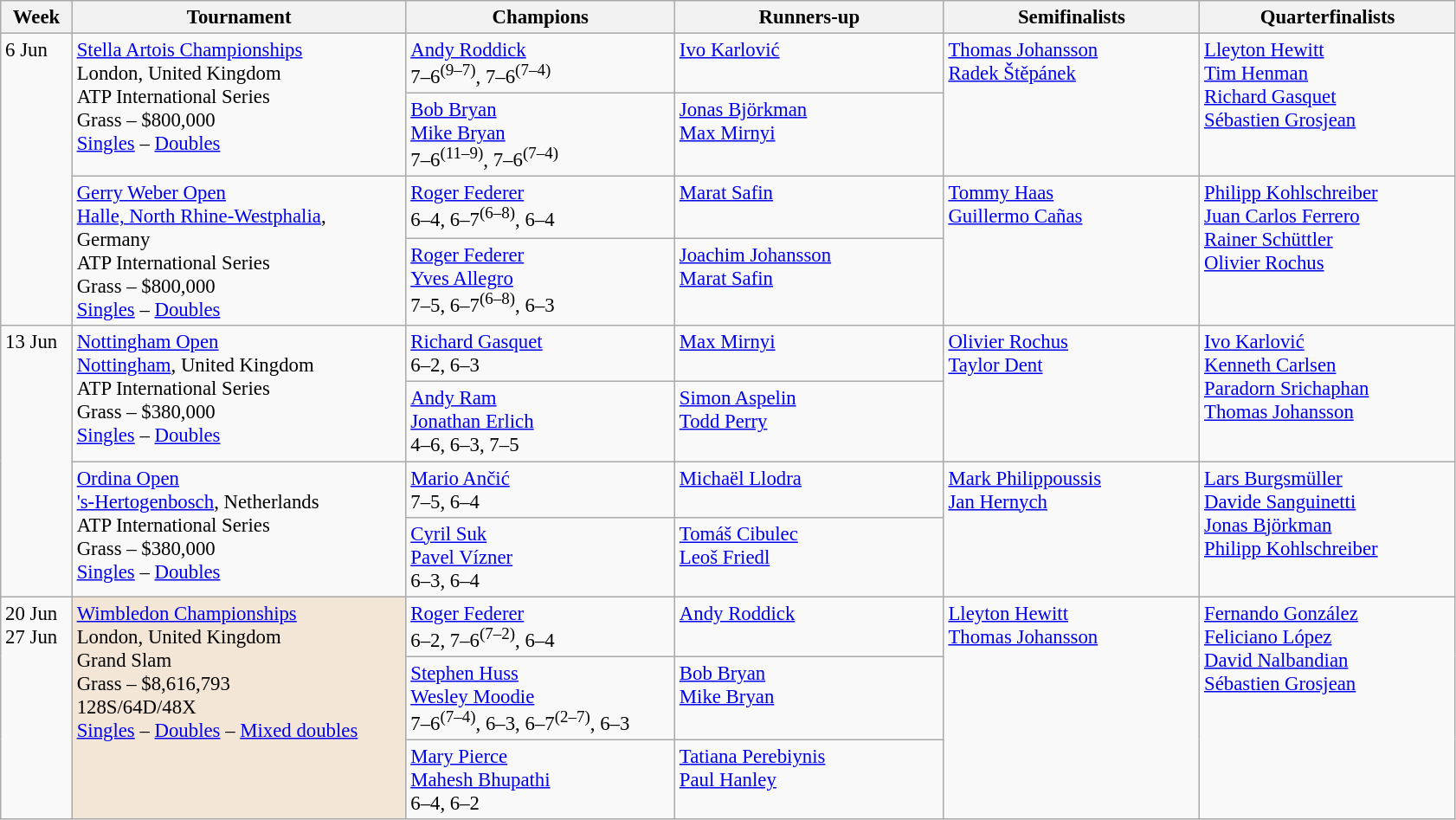<table class=wikitable style=font-size:95%>
<tr>
<th style="width:48px;">Week</th>
<th style="width:250px;">Tournament</th>
<th style="width:200px;">Champions</th>
<th style="width:200px;">Runners-up</th>
<th style="width:190px;">Semifinalists</th>
<th style="width:190px;">Quarterfinalists</th>
</tr>
<tr valign=top>
<td rowspan=4>6 Jun</td>
<td rowspan=2><a href='#'>Stella Artois Championships</a><br> London, United Kingdom<br>ATP International Series<br>Grass – $800,000 <br> <a href='#'>Singles</a> – <a href='#'>Doubles</a></td>
<td> <a href='#'>Andy Roddick</a><br> 7–6<sup>(9–7)</sup>, 7–6<sup>(7–4)</sup></td>
<td> <a href='#'>Ivo Karlović</a></td>
<td rowspan=2> <a href='#'>Thomas Johansson</a> <br> <a href='#'>Radek Štěpánek</a></td>
<td rowspan=2> <a href='#'>Lleyton Hewitt</a> <br> <a href='#'>Tim Henman</a><br> <a href='#'>Richard Gasquet</a> <br> <a href='#'>Sébastien Grosjean</a></td>
</tr>
<tr valign=top>
<td> <a href='#'>Bob Bryan</a> <br> <a href='#'>Mike Bryan</a><br> 7–6<sup>(11–9)</sup>, 7–6<sup>(7–4)</sup></td>
<td> <a href='#'>Jonas Björkman</a> <br> <a href='#'>Max Mirnyi</a></td>
</tr>
<tr valign=top>
<td rowspan=2><a href='#'>Gerry Weber Open</a><br><a href='#'>Halle, North Rhine-Westphalia</a>, Germany<br>ATP International Series<br>Grass – $800,000 <br> <a href='#'>Singles</a> – <a href='#'>Doubles</a></td>
<td> <a href='#'>Roger Federer</a><br> 6–4, 6–7<sup>(6–8)</sup>, 6–4</td>
<td> <a href='#'>Marat Safin</a></td>
<td rowspan=2> <a href='#'>Tommy Haas</a> <br> <a href='#'>Guillermo Cañas</a></td>
<td rowspan=2> <a href='#'>Philipp Kohlschreiber</a> <br> <a href='#'>Juan Carlos Ferrero</a> <br> <a href='#'>Rainer Schüttler</a> <br> <a href='#'>Olivier Rochus</a></td>
</tr>
<tr valign=top>
<td> <a href='#'>Roger Federer</a> <br> <a href='#'>Yves Allegro</a> <br> 7–5, 6–7<sup>(6–8)</sup>, 6–3</td>
<td> <a href='#'>Joachim Johansson</a> <br> <a href='#'>Marat Safin</a></td>
</tr>
<tr valign=top>
<td rowspan=4>13 Jun</td>
<td rowspan=2><a href='#'>Nottingham Open</a><br> <a href='#'>Nottingham</a>, United Kingdom<br>ATP International Series<br>Grass – $380,000 <br> <a href='#'>Singles</a> – <a href='#'>Doubles</a></td>
<td> <a href='#'>Richard Gasquet</a><br> 6–2, 6–3</td>
<td> <a href='#'>Max Mirnyi</a></td>
<td rowspan=2> <a href='#'>Olivier Rochus</a> <br> <a href='#'>Taylor Dent</a></td>
<td rowspan=2> <a href='#'>Ivo Karlović</a> <br> <a href='#'>Kenneth Carlsen</a><br> <a href='#'>Paradorn Srichaphan</a> <br> <a href='#'>Thomas Johansson</a></td>
</tr>
<tr valign=top>
<td> <a href='#'>Andy Ram</a> <br> <a href='#'>Jonathan Erlich</a><br> 4–6, 6–3, 7–5</td>
<td> <a href='#'>Simon Aspelin</a> <br> <a href='#'>Todd Perry</a></td>
</tr>
<tr valign=top>
<td rowspan=2><a href='#'>Ordina Open</a><br> <a href='#'>'s-Hertogenbosch</a>, Netherlands<br>ATP International Series<br>Grass – $380,000 <br> <a href='#'>Singles</a> – <a href='#'>Doubles</a></td>
<td> <a href='#'>Mario Ančić</a><br> 7–5, 6–4</td>
<td> <a href='#'>Michaël Llodra</a></td>
<td rowspan=2> <a href='#'>Mark Philippoussis</a><br> <a href='#'>Jan Hernych</a></td>
<td rowspan=2> <a href='#'>Lars Burgsmüller</a><br> <a href='#'>Davide Sanguinetti</a><br> <a href='#'>Jonas Björkman</a> <br> <a href='#'>Philipp Kohlschreiber</a></td>
</tr>
<tr valign=top>
<td> <a href='#'>Cyril Suk</a> <br> <a href='#'>Pavel Vízner</a><br> 6–3, 6–4</td>
<td> <a href='#'>Tomáš Cibulec</a> <br> <a href='#'>Leoš Friedl</a></td>
</tr>
<tr valign=top>
<td rowspan=3>20 Jun <br> 27 Jun</td>
<td bgcolor=#F3E6D7 rowspan=3><a href='#'>Wimbledon Championships</a><br> London, United Kingdom<br>Grand Slam<br>Grass – $8,616,793 <br> 128S/64D/48X <br> <a href='#'>Singles</a> – <a href='#'>Doubles</a> – <a href='#'>Mixed doubles</a></td>
<td> <a href='#'>Roger Federer</a><br> 6–2, 7–6<sup>(7–2)</sup>, 6–4</td>
<td> <a href='#'>Andy Roddick</a></td>
<td rowspan=3> <a href='#'>Lleyton Hewitt</a> <br> <a href='#'>Thomas Johansson</a></td>
<td rowspan=3> <a href='#'>Fernando González</a> <br> <a href='#'>Feliciano López</a> <br> <a href='#'>David Nalbandian</a> <br> <a href='#'>Sébastien Grosjean</a></td>
</tr>
<tr valign=top>
<td> <a href='#'>Stephen Huss</a> <br> <a href='#'>Wesley Moodie</a><br> 7–6<sup>(7–4)</sup>, 6–3, 6–7<sup>(2–7)</sup>, 6–3</td>
<td> <a href='#'>Bob Bryan</a> <br> <a href='#'>Mike Bryan</a></td>
</tr>
<tr valign=top>
<td> <a href='#'>Mary Pierce</a> <br> <a href='#'>Mahesh Bhupathi</a> <br> 6–4, 6–2</td>
<td> <a href='#'>Tatiana Perebiynis</a> <br> <a href='#'>Paul Hanley</a></td>
</tr>
</table>
